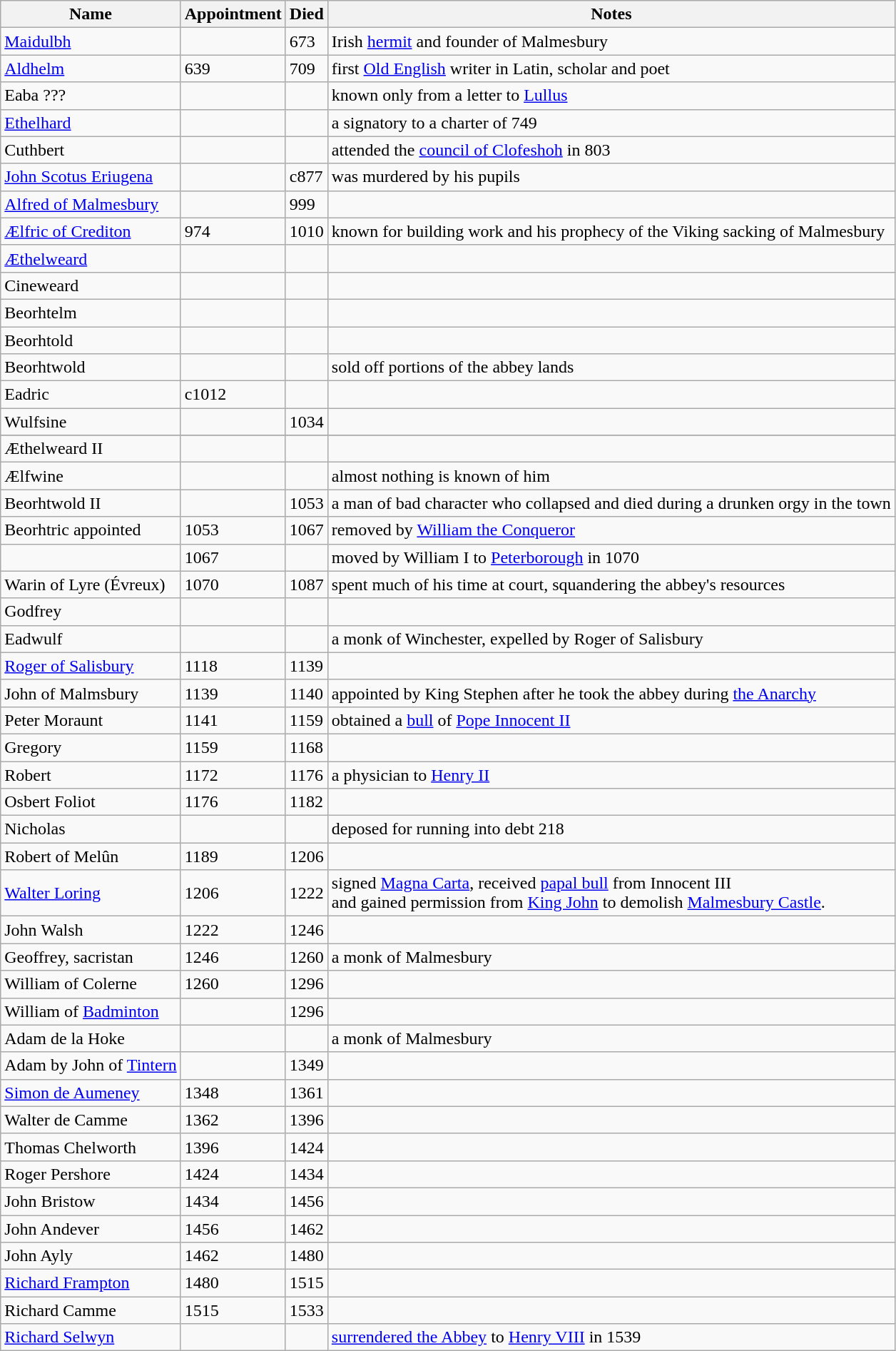<table class="wikitable">
<tr>
<th>Name</th>
<th>Appointment</th>
<th>Died</th>
<th>Notes</th>
</tr>
<tr>
<td><a href='#'>Maidulbh</a></td>
<td></td>
<td>673</td>
<td>Irish <a href='#'>hermit</a> and founder of Malmesbury</td>
</tr>
<tr>
<td><a href='#'>Aldhelm</a></td>
<td>639</td>
<td>709</td>
<td>first <a href='#'>Old English</a> writer in Latin, scholar and poet</td>
</tr>
<tr>
<td>Eaba ???</td>
<td></td>
<td></td>
<td>known only from a letter to <a href='#'>Lullus</a></td>
</tr>
<tr>
<td><a href='#'>Ethelhard</a></td>
<td></td>
<td></td>
<td>a signatory to a charter of 749</td>
</tr>
<tr>
<td>Cuthbert</td>
<td></td>
<td></td>
<td>attended the <a href='#'>council of Clofeshoh</a> in 803</td>
</tr>
<tr>
<td><a href='#'>John Scotus Eriugena</a></td>
<td></td>
<td>c877</td>
<td>was murdered by his pupils</td>
</tr>
<tr>
<td><a href='#'>Alfred of Malmesbury</a></td>
<td></td>
<td>999</td>
<td></td>
</tr>
<tr>
<td><a href='#'>Ælfric of Crediton</a></td>
<td>974</td>
<td>1010</td>
<td>known for building work and his prophecy of the Viking sacking of Malmesbury</td>
</tr>
<tr>
<td><a href='#'>Æthelweard</a></td>
<td></td>
<td></td>
<td></td>
</tr>
<tr>
<td>Cineweard</td>
<td></td>
<td></td>
<td></td>
</tr>
<tr>
<td>Beorhtelm</td>
<td></td>
<td></td>
<td></td>
</tr>
<tr>
<td>Beorhtold</td>
<td></td>
<td></td>
<td></td>
</tr>
<tr>
<td>Beorhtwold</td>
<td></td>
<td></td>
<td>sold off portions of the abbey lands</td>
</tr>
<tr>
<td>Eadric</td>
<td>c1012</td>
<td></td>
<td></td>
</tr>
<tr>
<td>Wulfsine</td>
<td></td>
<td>1034</td>
<td></td>
</tr>
<tr>
</tr>
<tr>
<td>Æthelweard II</td>
<td></td>
<td></td>
<td></td>
</tr>
<tr>
<td>Ælfwine</td>
<td></td>
<td></td>
<td>almost nothing is known of him</td>
</tr>
<tr>
<td>Beorhtwold II</td>
<td></td>
<td>1053</td>
<td>a man of bad character who collapsed and died during a drunken orgy in the town</td>
</tr>
<tr>
<td>Beorhtric appointed</td>
<td>1053</td>
<td>1067</td>
<td>removed by <a href='#'>William the Conqueror</a></td>
</tr>
<tr>
<td></td>
<td>1067</td>
<td></td>
<td>moved by William I to <a href='#'>Peterborough</a> in 1070</td>
</tr>
<tr>
<td>Warin of Lyre (Évreux)</td>
<td>1070</td>
<td>1087</td>
<td>spent much of his time at court, squandering the abbey's resources</td>
</tr>
<tr>
<td>Godfrey</td>
<td></td>
<td></td>
<td></td>
</tr>
<tr>
<td>Eadwulf</td>
<td></td>
<td></td>
<td>a monk of Winchester, expelled by Roger of Salisbury</td>
</tr>
<tr>
<td><a href='#'>Roger of Salisbury</a></td>
<td>1118</td>
<td>1139</td>
<td></td>
</tr>
<tr>
<td>John of Malmsbury</td>
<td>1139</td>
<td>1140</td>
<td>appointed by King Stephen after he took the abbey during <a href='#'>the Anarchy</a></td>
</tr>
<tr>
<td>Peter Moraunt</td>
<td>1141</td>
<td>1159</td>
<td>obtained a <a href='#'>bull</a> of <a href='#'>Pope Innocent II</a></td>
</tr>
<tr>
<td>Gregory</td>
<td>1159</td>
<td>1168</td>
<td></td>
</tr>
<tr>
<td>Robert</td>
<td>1172</td>
<td>1176</td>
<td>a physician to <a href='#'>Henry II</a></td>
</tr>
<tr>
<td>Osbert Foliot</td>
<td>1176</td>
<td>1182</td>
<td></td>
</tr>
<tr>
<td>Nicholas</td>
<td></td>
<td></td>
<td>deposed for running into debt 218</td>
</tr>
<tr>
<td>Robert of Melûn</td>
<td>1189</td>
<td>1206</td>
<td></td>
</tr>
<tr>
<td><a href='#'>Walter Loring</a></td>
<td>1206</td>
<td>1222</td>
<td>signed <a href='#'>Magna Carta</a>, received <a href='#'>papal bull</a> from Innocent III <br>and gained permission from <a href='#'>King John</a> to demolish <a href='#'>Malmesbury Castle</a>.</td>
</tr>
<tr>
<td>John Walsh</td>
<td>1222</td>
<td>1246</td>
<td></td>
</tr>
<tr>
<td>Geoffrey, sacristan</td>
<td>1246</td>
<td>1260</td>
<td>a monk of Malmesbury</td>
</tr>
<tr>
<td>William of Colerne</td>
<td>1260</td>
<td>1296</td>
<td></td>
</tr>
<tr>
<td>William of <a href='#'>Badminton</a></td>
<td></td>
<td>1296</td>
<td></td>
</tr>
<tr>
<td>Adam de la Hoke</td>
<td></td>
<td></td>
<td>a monk of Malmesbury</td>
</tr>
<tr>
<td>Adam by John of <a href='#'>Tintern</a></td>
<td></td>
<td>1349</td>
<td></td>
</tr>
<tr>
<td><a href='#'>Simon de Aumeney</a></td>
<td>1348</td>
<td>1361</td>
<td></td>
</tr>
<tr>
<td>Walter de Camme</td>
<td>1362</td>
<td>1396</td>
<td></td>
</tr>
<tr>
<td>Thomas Chelworth</td>
<td>1396</td>
<td>1424</td>
<td></td>
</tr>
<tr>
<td>Roger Pershore</td>
<td>1424</td>
<td>1434</td>
<td></td>
</tr>
<tr>
<td>John Bristow</td>
<td>1434</td>
<td>1456</td>
<td></td>
</tr>
<tr>
<td>John Andever</td>
<td>1456</td>
<td>1462</td>
<td></td>
</tr>
<tr>
<td>John Ayly</td>
<td>1462</td>
<td>1480</td>
<td></td>
</tr>
<tr>
<td><a href='#'>Richard Frampton</a></td>
<td>1480</td>
<td>1515</td>
<td></td>
</tr>
<tr>
<td>Richard Camme</td>
<td>1515</td>
<td>1533</td>
<td></td>
</tr>
<tr>
<td><a href='#'>Richard Selwyn</a></td>
<td></td>
<td></td>
<td><a href='#'>surrendered the Abbey</a> to <a href='#'>Henry VIII</a> in 1539</td>
</tr>
</table>
